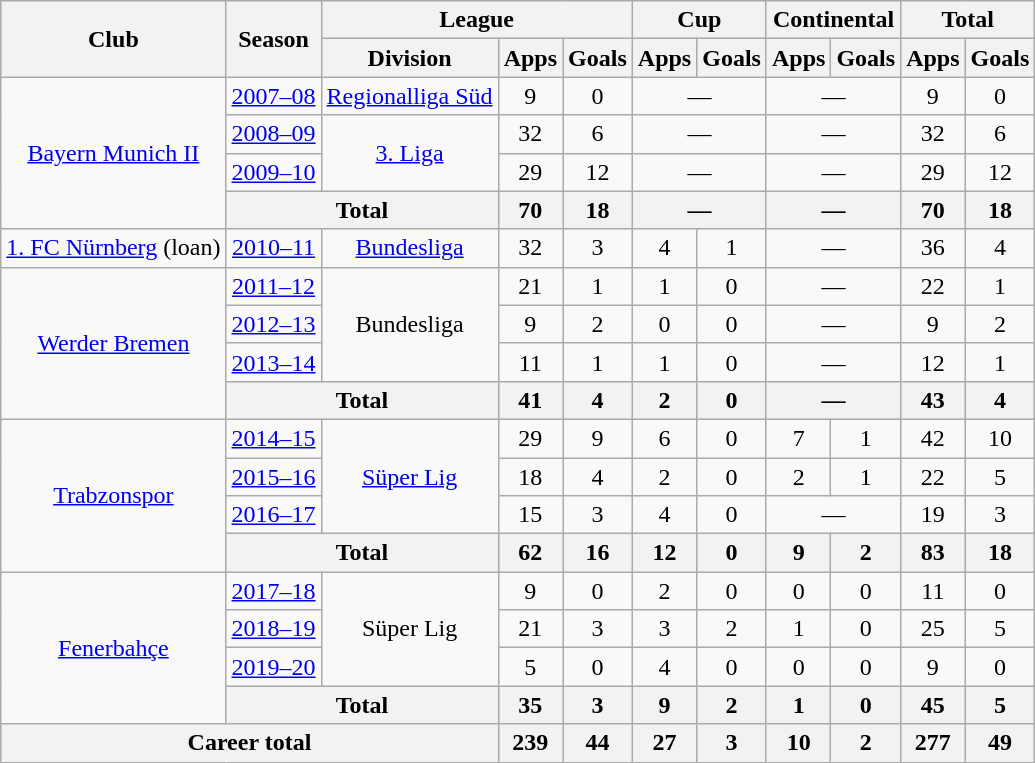<table class="wikitable" style="text-align:center">
<tr>
<th rowspan="2">Club</th>
<th rowspan="2">Season</th>
<th colspan="3">League</th>
<th colspan="2">Cup</th>
<th colspan="2">Continental</th>
<th colspan="2">Total</th>
</tr>
<tr>
<th>Division</th>
<th>Apps</th>
<th>Goals</th>
<th>Apps</th>
<th>Goals</th>
<th>Apps</th>
<th>Goals</th>
<th>Apps</th>
<th>Goals</th>
</tr>
<tr>
<td rowspan="4"><a href='#'>Bayern Munich II</a></td>
<td><a href='#'>2007–08</a></td>
<td><a href='#'>Regionalliga Süd</a></td>
<td>9</td>
<td>0</td>
<td colspan="2">—</td>
<td colspan="2">—</td>
<td>9</td>
<td>0</td>
</tr>
<tr>
<td><a href='#'>2008–09</a></td>
<td rowspan="2"><a href='#'>3. Liga</a></td>
<td>32</td>
<td>6</td>
<td colspan="2">—</td>
<td colspan="2">—</td>
<td>32</td>
<td>6</td>
</tr>
<tr>
<td><a href='#'>2009–10</a></td>
<td>29</td>
<td>12</td>
<td colspan="2">—</td>
<td colspan="2">—</td>
<td>29</td>
<td>12</td>
</tr>
<tr>
<th colspan="2">Total</th>
<th>70</th>
<th>18</th>
<th colspan="2">—</th>
<th colspan="2">—</th>
<th>70</th>
<th>18</th>
</tr>
<tr>
<td><a href='#'>1. FC Nürnberg</a> (loan)</td>
<td><a href='#'>2010–11</a></td>
<td><a href='#'>Bundesliga</a></td>
<td>32</td>
<td>3</td>
<td>4</td>
<td>1</td>
<td colspan="2">—</td>
<td>36</td>
<td>4</td>
</tr>
<tr>
<td rowspan="4"><a href='#'>Werder Bremen</a></td>
<td><a href='#'>2011–12</a></td>
<td rowspan="3">Bundesliga</td>
<td>21</td>
<td>1</td>
<td>1</td>
<td>0</td>
<td colspan="2">—</td>
<td>22</td>
<td>1</td>
</tr>
<tr>
<td><a href='#'>2012–13</a></td>
<td>9</td>
<td>2</td>
<td>0</td>
<td>0</td>
<td colspan="2">—</td>
<td>9</td>
<td>2</td>
</tr>
<tr>
<td><a href='#'>2013–14</a></td>
<td>11</td>
<td>1</td>
<td>1</td>
<td>0</td>
<td colspan="2">—</td>
<td>12</td>
<td>1</td>
</tr>
<tr>
<th colspan="2">Total</th>
<th>41</th>
<th>4</th>
<th>2</th>
<th>0</th>
<th colspan="2">—</th>
<th>43</th>
<th>4</th>
</tr>
<tr>
<td rowspan="4"><a href='#'>Trabzonspor</a></td>
<td><a href='#'>2014–15</a></td>
<td rowspan="3"><a href='#'>Süper Lig</a></td>
<td>29</td>
<td>9</td>
<td>6</td>
<td>0</td>
<td>7</td>
<td>1</td>
<td>42</td>
<td>10</td>
</tr>
<tr>
<td><a href='#'>2015–16</a></td>
<td>18</td>
<td>4</td>
<td>2</td>
<td>0</td>
<td>2</td>
<td>1</td>
<td>22</td>
<td>5</td>
</tr>
<tr>
<td><a href='#'>2016–17</a></td>
<td>15</td>
<td>3</td>
<td>4</td>
<td>0</td>
<td colspan="2">—</td>
<td>19</td>
<td>3</td>
</tr>
<tr>
<th colspan="2">Total</th>
<th>62</th>
<th>16</th>
<th>12</th>
<th>0</th>
<th>9</th>
<th>2</th>
<th>83</th>
<th>18</th>
</tr>
<tr>
<td rowspan="4"><a href='#'>Fenerbahçe</a></td>
<td><a href='#'>2017–18</a></td>
<td rowspan="3">Süper Lig</td>
<td>9</td>
<td>0</td>
<td>2</td>
<td>0</td>
<td>0</td>
<td>0</td>
<td>11</td>
<td>0</td>
</tr>
<tr>
<td><a href='#'>2018–19</a></td>
<td>21</td>
<td>3</td>
<td>3</td>
<td>2</td>
<td>1</td>
<td>0</td>
<td>25</td>
<td>5</td>
</tr>
<tr>
<td><a href='#'>2019–20</a></td>
<td>5</td>
<td>0</td>
<td>4</td>
<td>0</td>
<td>0</td>
<td>0</td>
<td>9</td>
<td>0</td>
</tr>
<tr>
<th colspan="2">Total</th>
<th>35</th>
<th>3</th>
<th>9</th>
<th>2</th>
<th>1</th>
<th>0</th>
<th>45</th>
<th>5</th>
</tr>
<tr>
<th colspan="3">Career total</th>
<th>239</th>
<th>44</th>
<th>27</th>
<th>3</th>
<th>10</th>
<th>2</th>
<th>277</th>
<th>49</th>
</tr>
</table>
